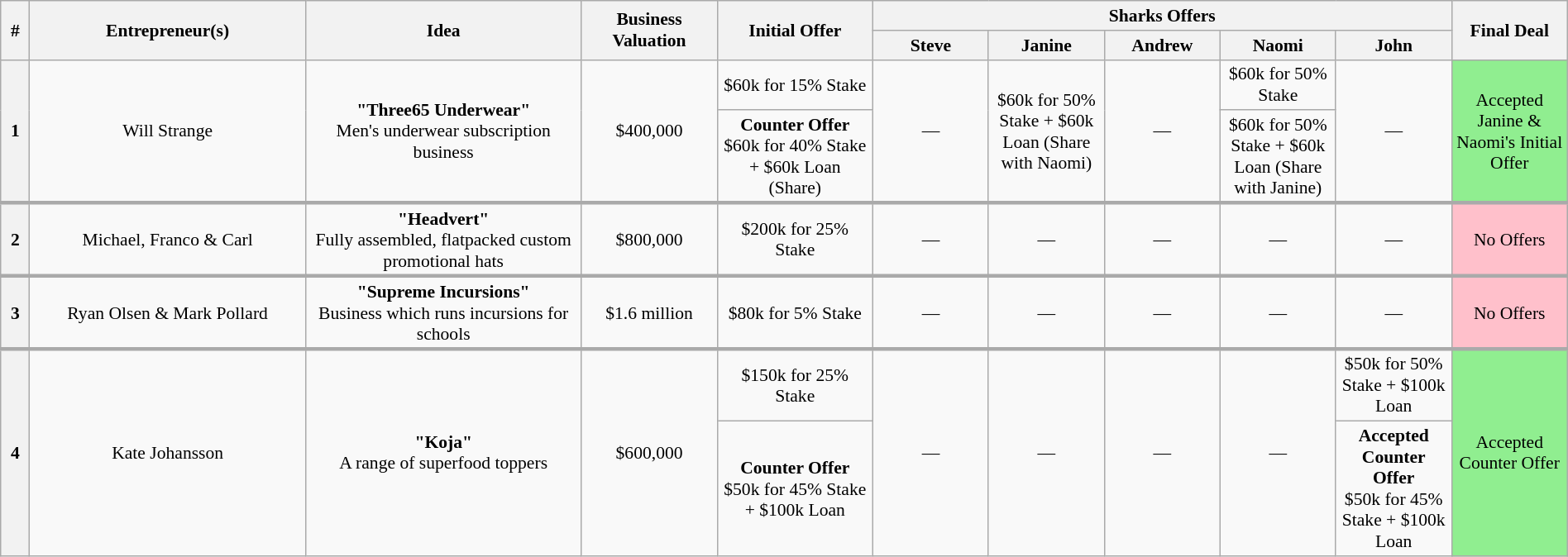<table class="wikitable plainrowheaders" style="font-size:90%; text-align:center; width: 100%; margin-left: auto; margin-right: auto;">
<tr>
<th scope="col" bgcolor="lightgrey" rowspan="2" width="15" align="center">#</th>
<th scope="col" bgcolor="lightgrey" rowspan="2" width="200" align="center">Entrepreneur(s)</th>
<th scope="col" bgcolor="lightgrey" rowspan="2" width="200" align="center">Idea</th>
<th scope="col" bgcolor="lightgrey" rowspan="2" width="95" align="center">Business Valuation</th>
<th scope="col" bgcolor="lightgrey" rowspan="2" width="110" align="center">Initial Offer</th>
<th scope="col" bgcolor="lightgrey" colspan="5">Sharks Offers</th>
<th scope="col" bgcolor="lightgrey" rowspan="2" width="80" align="center">Final Deal</th>
</tr>
<tr>
<th width="80" align="center"><strong>Steve</strong></th>
<th width="80" align="center"><strong>Janine</strong></th>
<th width="80" align="center"><strong>Andrew</strong></th>
<th width="80" align="center"><strong>Naomi</strong></th>
<th width="80" align="center"><strong>John</strong></th>
</tr>
<tr>
<th rowspan="2">1</th>
<td rowspan="2">Will Strange</td>
<td rowspan="2"><strong>"Three65 Underwear"</strong><br> Men's underwear subscription business</td>
<td rowspan="2">$400,000</td>
<td>$60k for 15% Stake</td>
<td rowspan="2">—</td>
<td rowspan="2">$60k for 50% Stake + $60k Loan (Share with Naomi)</td>
<td rowspan="2">—</td>
<td>$60k for 50% Stake</td>
<td rowspan="2">—</td>
<td rowspan="2" bgcolor="lightgreen">Accepted Janine & Naomi's Initial Offer</td>
</tr>
<tr>
<td><strong>Counter Offer</strong><br> $60k for 40% Stake + $60k Loan (Share)</td>
<td>$60k for 50% Stake + $60k Loan (Share with Janine)</td>
</tr>
<tr>
</tr>
<tr style="border-top:3px solid #aaa;">
<th>2</th>
<td>Michael, Franco & Carl</td>
<td><strong>"Headvert"</strong><br> Fully assembled, flatpacked custom promotional hats</td>
<td>$800,000</td>
<td>$200k for 25% Stake</td>
<td>—</td>
<td>—</td>
<td>—</td>
<td>—</td>
<td>—</td>
<td bgcolor="pink">No Offers</td>
</tr>
<tr>
</tr>
<tr style="border-top:3px solid #aaa;">
<th>3</th>
<td>Ryan Olsen & Mark Pollard</td>
<td><strong>"Supreme Incursions"</strong><br> Business which runs incursions for schools</td>
<td>$1.6 million</td>
<td>$80k for 5% Stake</td>
<td>—</td>
<td>—</td>
<td>—</td>
<td>—</td>
<td>—</td>
<td bgcolor="pink">No Offers</td>
</tr>
<tr>
</tr>
<tr style="border-top:3px solid #aaa;">
<th rowspan="2">4</th>
<td rowspan="2">Kate Johansson</td>
<td rowspan="2"><strong>"Koja"</strong><br> A range of superfood toppers</td>
<td rowspan="2">$600,000</td>
<td>$150k for 25% Stake</td>
<td rowspan="2">—</td>
<td rowspan="2">—</td>
<td rowspan="2">—</td>
<td rowspan="2">—</td>
<td>$50k for 50% Stake + $100k Loan</td>
<td rowspan="2" bgcolor="lightgreen">Accepted Counter Offer</td>
</tr>
<tr>
<td><strong>Counter Offer</strong><br> $50k for 45% Stake + $100k Loan</td>
<td><strong>Accepted Counter Offer</strong><br> $50k for 45% Stake + $100k Loan</td>
</tr>
</table>
